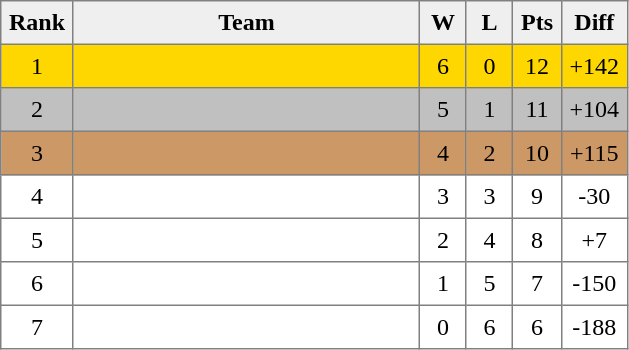<table style=border-collapse:collapse border=1 cellspacing=0 cellpadding=5>
<tr align=center bgcolor=#efefef>
<th width=20>Rank</th>
<th width=220>Team</th>
<th width=20>W</th>
<th width=20>L</th>
<th width=20>Pts</th>
<th width=20>Diff</th>
</tr>
<tr align=center bgcolor=gold>
<td>1</td>
<td align=left></td>
<td>6</td>
<td>0</td>
<td>12</td>
<td>+142</td>
</tr>
<tr align=center bgcolor=silver>
<td>2</td>
<td align=left></td>
<td>5</td>
<td>1</td>
<td>11</td>
<td>+104</td>
</tr>
<tr align=center bgcolor=cc9966>
<td>3</td>
<td align=left></td>
<td>4</td>
<td>2</td>
<td>10</td>
<td>+115</td>
</tr>
<tr align=center>
<td>4</td>
<td align=left></td>
<td>3</td>
<td>3</td>
<td>9</td>
<td>-30</td>
</tr>
<tr align=center>
<td>5</td>
<td align=left></td>
<td>2</td>
<td>4</td>
<td>8</td>
<td>+7</td>
</tr>
<tr align=center>
<td>6</td>
<td align=left></td>
<td>1</td>
<td>5</td>
<td>7</td>
<td>-150</td>
</tr>
<tr align=center>
<td>7</td>
<td align=left></td>
<td>0</td>
<td>6</td>
<td>6</td>
<td>-188</td>
</tr>
</table>
